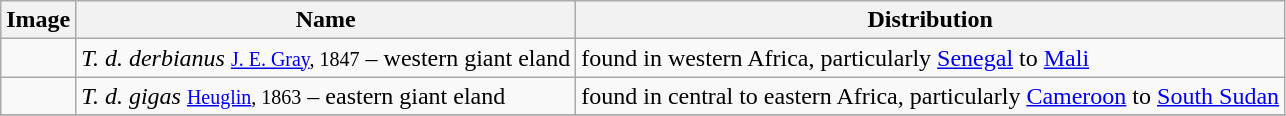<table class="wikitable">
<tr>
<th>Image</th>
<th>Name</th>
<th>Distribution</th>
</tr>
<tr>
<td></td>
<td><em>T. d. derbianus</em> <small><a href='#'>J. E. Gray</a>, 1847</small> – western giant eland</td>
<td>found in western Africa, particularly <a href='#'>Senegal</a> to <a href='#'>Mali</a></td>
</tr>
<tr>
<td></td>
<td><em>T. d. gigas</em> <small><a href='#'>Heuglin</a>, 1863</small> – eastern giant eland</td>
<td>found in central to eastern Africa, particularly <a href='#'>Cameroon</a> to <a href='#'>South Sudan</a></td>
</tr>
<tr>
</tr>
</table>
